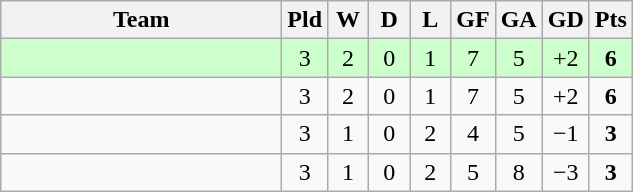<table class="wikitable" style="text-align:center;">
<tr>
<th width=180>Team</th>
<th width=20>Pld</th>
<th width=20>W</th>
<th width=20>D</th>
<th width=20>L</th>
<th width=20>GF</th>
<th width=20>GA</th>
<th width=20>GD</th>
<th width=20>Pts</th>
</tr>
<tr bgcolor=ccffcc>
<td align="left"><em></em></td>
<td>3</td>
<td>2</td>
<td>0</td>
<td>1</td>
<td>7</td>
<td>5</td>
<td>+2</td>
<td><strong>6</strong></td>
</tr>
<tr>
<td align="left"></td>
<td>3</td>
<td>2</td>
<td>0</td>
<td>1</td>
<td>7</td>
<td>5</td>
<td>+2</td>
<td><strong>6</strong></td>
</tr>
<tr>
<td align="left"></td>
<td>3</td>
<td>1</td>
<td>0</td>
<td>2</td>
<td>4</td>
<td>5</td>
<td>−1</td>
<td><strong>3</strong></td>
</tr>
<tr>
<td align="left"></td>
<td>3</td>
<td>1</td>
<td>0</td>
<td>2</td>
<td>5</td>
<td>8</td>
<td>−3</td>
<td><strong>3</strong></td>
</tr>
</table>
